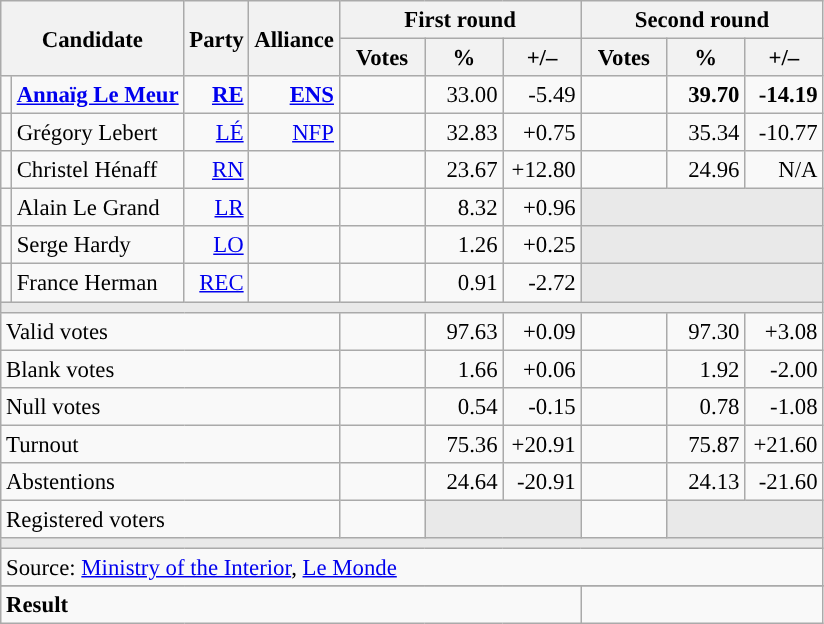<table class="wikitable" style="text-align:right;font-size:95%;">
<tr>
<th rowspan="2" colspan="2">Candidate</th>
<th rowspan="2">Party</th>
<th rowspan="2">Alliance</th>
<th colspan="3">First round</th>
<th colspan="3">Second round</th>
</tr>
<tr>
<th style="width:50px;">Votes</th>
<th style="width:45px;">%</th>
<th style="width:45px;">+/–</th>
<th style="width:50px;">Votes</th>
<th style="width:45px;">%</th>
<th style="width:45px;">+/–</th>
</tr>
<tr>
<td style="color:inherit;background:"></td>
<td style="text-align:left;"><strong><a href='#'>Annaïg Le Meur</a></strong></td>
<td><a href='#'><strong>RE</strong></a></td>
<td><a href='#'><strong>ENS</strong></a></td>
<td></td>
<td>33.00</td>
<td>-5.49</td>
<td><strong></strong></td>
<td><strong>39.70</strong></td>
<td><strong>-14.19</strong></td>
</tr>
<tr>
<td style="color:inherit;background:"></td>
<td style="text-align:left;">Grégory Lebert</td>
<td><a href='#'>LÉ</a></td>
<td><a href='#'>NFP</a></td>
<td></td>
<td>32.83</td>
<td>+0.75</td>
<td></td>
<td>35.34</td>
<td>-10.77</td>
</tr>
<tr>
<td style="color:inherit;background:"></td>
<td style="text-align:left;">Christel Hénaff</td>
<td><a href='#'>RN</a></td>
<td></td>
<td></td>
<td>23.67</td>
<td>+12.80</td>
<td></td>
<td>24.96</td>
<td>N/A</td>
</tr>
<tr>
<td style="color:inherit;background:"></td>
<td style="text-align:left;">Alain Le Grand</td>
<td><a href='#'>LR</a></td>
<td></td>
<td></td>
<td>8.32</td>
<td>+0.96</td>
<td colspan="3" style="background:#E9E9E9;"></td>
</tr>
<tr>
<td style="color:inherit;background:"></td>
<td style="text-align:left;">Serge Hardy</td>
<td><a href='#'>LO</a></td>
<td></td>
<td></td>
<td>1.26</td>
<td>+0.25</td>
<td colspan="3" style="background:#E9E9E9;"></td>
</tr>
<tr>
<td style="color:inherit;background:"></td>
<td style="text-align:left;">France Herman</td>
<td><a href='#'>REC</a></td>
<td></td>
<td></td>
<td>0.91</td>
<td>-2.72</td>
<td colspan="3" style="background:#E9E9E9;"></td>
</tr>
<tr>
<td colspan="10" style="background:#E9E9E9;"></td>
</tr>
<tr>
<td colspan="4" style="text-align:left;">Valid votes</td>
<td></td>
<td>97.63</td>
<td>+0.09</td>
<td></td>
<td>97.30</td>
<td>+3.08</td>
</tr>
<tr>
<td colspan="4" style="text-align:left;">Blank votes</td>
<td></td>
<td>1.66</td>
<td>+0.06</td>
<td></td>
<td>1.92</td>
<td>-2.00</td>
</tr>
<tr>
<td colspan="4" style="text-align:left;">Null votes</td>
<td></td>
<td>0.54</td>
<td>-0.15</td>
<td></td>
<td>0.78</td>
<td>-1.08</td>
</tr>
<tr>
<td colspan="4" style="text-align:left;">Turnout</td>
<td></td>
<td>75.36</td>
<td>+20.91</td>
<td></td>
<td>75.87</td>
<td>+21.60</td>
</tr>
<tr>
<td colspan="4" style="text-align:left;">Abstentions</td>
<td></td>
<td>24.64</td>
<td>-20.91</td>
<td></td>
<td>24.13</td>
<td>-21.60</td>
</tr>
<tr>
<td colspan="4" style="text-align:left;">Registered voters</td>
<td></td>
<td colspan="2" style="background:#E9E9E9;"></td>
<td></td>
<td colspan="2" style="background:#E9E9E9;"></td>
</tr>
<tr>
<td colspan="10" style="background:#E9E9E9;"></td>
</tr>
<tr>
<td colspan="10" style="text-align:left;">Source: <a href='#'>Ministry of the Interior</a>, <a href='#'>Le Monde</a></td>
</tr>
<tr>
</tr>
<tr style="font-weight:bold">
<td colspan="7" style="text-align:left;">Result</td>
<td colspan="7" style="background-color:"></td>
</tr>
</table>
